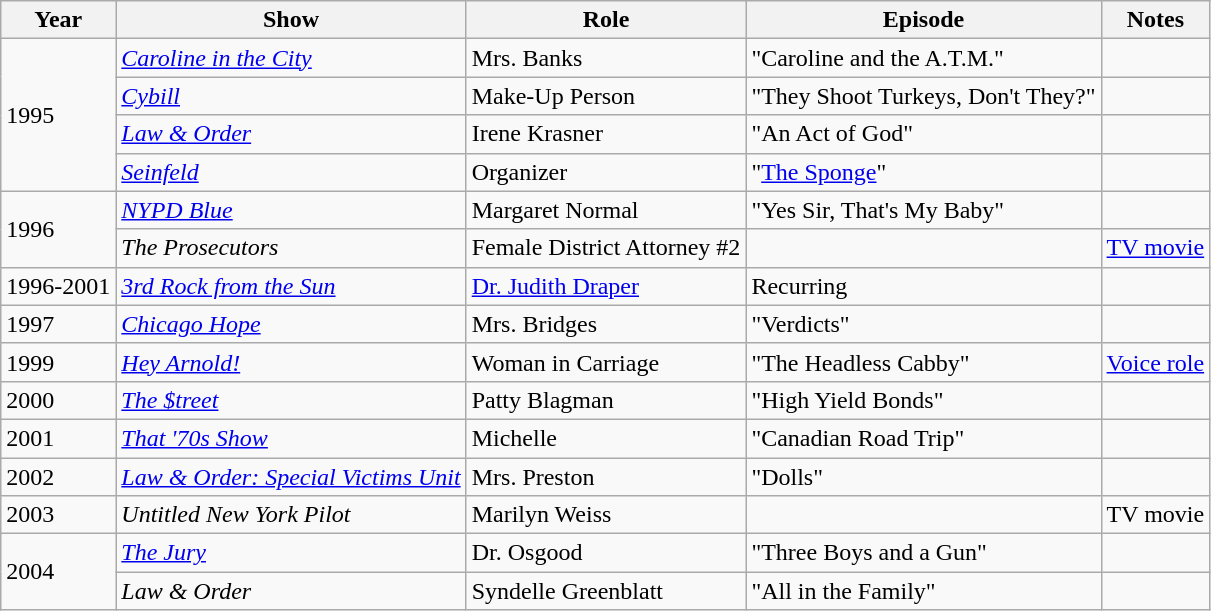<table class="wikitable">
<tr>
<th>Year</th>
<th>Show</th>
<th>Role</th>
<th>Episode</th>
<th>Notes</th>
</tr>
<tr>
<td rowspan="4">1995</td>
<td><em><a href='#'>Caroline in the City</a></em></td>
<td>Mrs. Banks</td>
<td>"Caroline and the A.T.M."</td>
<td></td>
</tr>
<tr>
<td><em><a href='#'>Cybill</a></em></td>
<td>Make-Up Person</td>
<td>"They Shoot Turkeys, Don't They?"</td>
<td></td>
</tr>
<tr>
<td><em><a href='#'>Law & Order</a></em></td>
<td>Irene Krasner</td>
<td>"An Act of God"</td>
<td></td>
</tr>
<tr>
<td><em><a href='#'>Seinfeld</a></em></td>
<td>Organizer</td>
<td>"<a href='#'>The Sponge</a>"</td>
<td></td>
</tr>
<tr>
<td rowspan="2">1996</td>
<td><em><a href='#'>NYPD Blue</a></em></td>
<td>Margaret Normal</td>
<td>"Yes Sir, That's My Baby"</td>
<td></td>
</tr>
<tr>
<td><em>The Prosecutors</em></td>
<td>Female District Attorney #2</td>
<td></td>
<td><a href='#'>TV movie</a></td>
</tr>
<tr>
<td>1996-2001</td>
<td><em><a href='#'>3rd Rock from the Sun</a></em></td>
<td><a href='#'>Dr. Judith Draper</a></td>
<td>Recurring</td>
<td></td>
</tr>
<tr>
<td>1997</td>
<td><em><a href='#'>Chicago Hope</a></em></td>
<td>Mrs. Bridges</td>
<td>"Verdicts"</td>
<td></td>
</tr>
<tr>
<td>1999</td>
<td><em><a href='#'>Hey Arnold!</a></em></td>
<td>Woman in Carriage</td>
<td>"The Headless Cabby"</td>
<td><a href='#'>Voice role</a></td>
</tr>
<tr>
<td>2000</td>
<td><a href='#'><em>The $treet</em></a></td>
<td>Patty Blagman</td>
<td>"High Yield Bonds"</td>
<td></td>
</tr>
<tr>
<td>2001</td>
<td><em><a href='#'>That '70s Show</a></em></td>
<td>Michelle</td>
<td>"Canadian Road Trip"</td>
<td></td>
</tr>
<tr>
<td>2002</td>
<td><em><a href='#'>Law & Order: Special Victims Unit</a></em></td>
<td>Mrs. Preston</td>
<td>"Dolls"</td>
<td></td>
</tr>
<tr>
<td>2003</td>
<td><em>Untitled New York Pilot</em></td>
<td>Marilyn Weiss</td>
<td></td>
<td>TV movie</td>
</tr>
<tr>
<td rowspan="2">2004</td>
<td><a href='#'><em>The Jury</em></a></td>
<td>Dr. Osgood</td>
<td>"Three Boys and a Gun"</td>
<td></td>
</tr>
<tr>
<td><em>Law & Order</em></td>
<td>Syndelle Greenblatt</td>
<td>"All in the Family"</td>
<td></td>
</tr>
</table>
